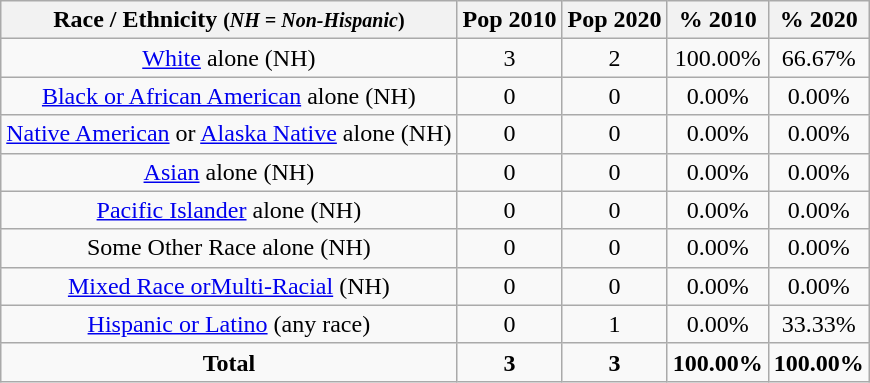<table class="wikitable" style="text-align:center;">
<tr>
<th>Race / Ethnicity <small>(<em>NH = Non-Hispanic</em>)</small></th>
<th>Pop 2010</th>
<th>Pop 2020</th>
<th>% 2010</th>
<th>% 2020</th>
</tr>
<tr>
<td><a href='#'>White</a> alone (NH)</td>
<td>3</td>
<td>2</td>
<td>100.00%</td>
<td>66.67%</td>
</tr>
<tr>
<td><a href='#'>Black or African American</a> alone (NH)</td>
<td>0</td>
<td>0</td>
<td>0.00%</td>
<td>0.00%</td>
</tr>
<tr>
<td><a href='#'>Native American</a> or <a href='#'>Alaska Native</a> alone (NH)</td>
<td>0</td>
<td>0</td>
<td>0.00%</td>
<td>0.00%</td>
</tr>
<tr>
<td><a href='#'>Asian</a> alone (NH)</td>
<td>0</td>
<td>0</td>
<td>0.00%</td>
<td>0.00%</td>
</tr>
<tr>
<td><a href='#'>Pacific Islander</a> alone (NH)</td>
<td>0</td>
<td>0</td>
<td>0.00%</td>
<td>0.00%</td>
</tr>
<tr>
<td>Some Other Race alone (NH)</td>
<td>0</td>
<td>0</td>
<td>0.00%</td>
<td>0.00%</td>
</tr>
<tr>
<td><a href='#'>Mixed Race orMulti-Racial</a> (NH)</td>
<td>0</td>
<td>0</td>
<td>0.00%</td>
<td>0.00%</td>
</tr>
<tr>
<td><a href='#'>Hispanic or Latino</a> (any race)</td>
<td>0</td>
<td>1</td>
<td>0.00%</td>
<td>33.33%</td>
</tr>
<tr>
<td><strong>Total</strong></td>
<td><strong>3</strong></td>
<td><strong>3</strong></td>
<td><strong>100.00%</strong></td>
<td><strong>100.00%</strong></td>
</tr>
</table>
